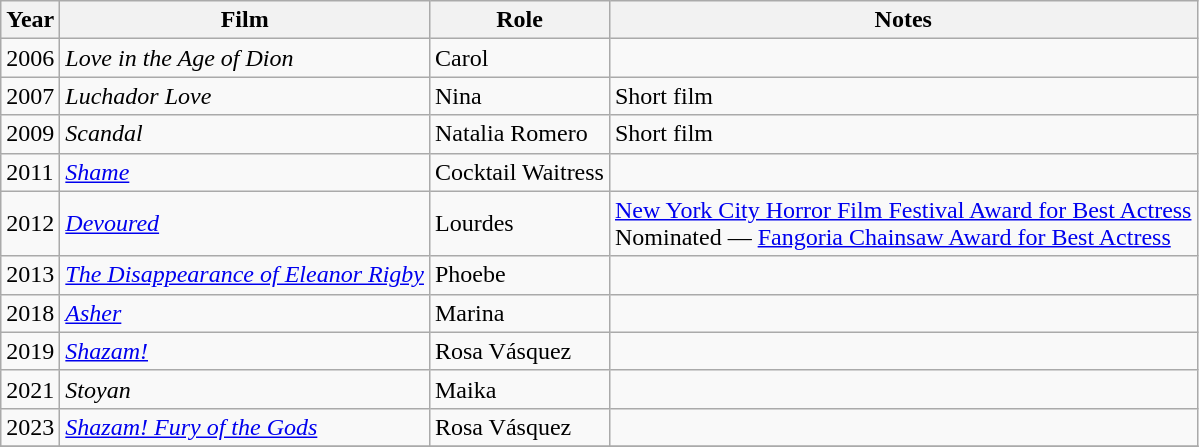<table class="wikitable sortable">
<tr>
<th>Year</th>
<th>Film</th>
<th>Role</th>
<th>Notes</th>
</tr>
<tr>
<td>2006</td>
<td><em>Love in the Age of Dion</em></td>
<td>Carol</td>
<td></td>
</tr>
<tr>
<td>2007</td>
<td><em>Luchador Love</em></td>
<td>Nina</td>
<td>Short film</td>
</tr>
<tr>
<td>2009</td>
<td><em>Scandal</em></td>
<td>Natalia Romero</td>
<td>Short film</td>
</tr>
<tr>
<td>2011</td>
<td><em><a href='#'>Shame</a></em></td>
<td>Cocktail Waitress</td>
<td></td>
</tr>
<tr>
<td>2012</td>
<td><em><a href='#'>Devoured</a></em></td>
<td>Lourdes</td>
<td><a href='#'>New York City Horror Film Festival Award for Best Actress</a><br>Nominated — <a href='#'>Fangoria Chainsaw Award for Best Actress</a></td>
</tr>
<tr>
<td>2013</td>
<td><em><a href='#'>The Disappearance of Eleanor Rigby</a></em></td>
<td>Phoebe</td>
<td></td>
</tr>
<tr>
<td>2018</td>
<td><em><a href='#'>Asher</a></em></td>
<td>Marina</td>
<td></td>
</tr>
<tr>
<td>2019</td>
<td><em><a href='#'>Shazam!</a></em></td>
<td>Rosa Vásquez</td>
<td></td>
</tr>
<tr>
<td>2021</td>
<td><em>Stoyan</em></td>
<td>Maika</td>
<td></td>
</tr>
<tr>
<td>2023</td>
<td><em><a href='#'>Shazam! Fury of the Gods</a></em></td>
<td>Rosa Vásquez</td>
<td></td>
</tr>
<tr>
</tr>
</table>
